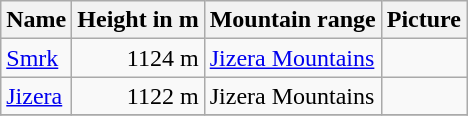<table class="wikitable sortable">
<tr>
<th>Name</th>
<th>Height in m</th>
<th>Mountain range</th>
<th>Picture</th>
</tr>
<tr>
<td><a href='#'>Smrk</a></td>
<td style="text-align:right">1124 m</td>
<td><a href='#'>Jizera Mountains</a></td>
<td></td>
</tr>
<tr>
<td><a href='#'>Jizera</a></td>
<td style="text-align:right">1122 m</td>
<td>Jizera Mountains</td>
<td></td>
</tr>
<tr>
</tr>
</table>
